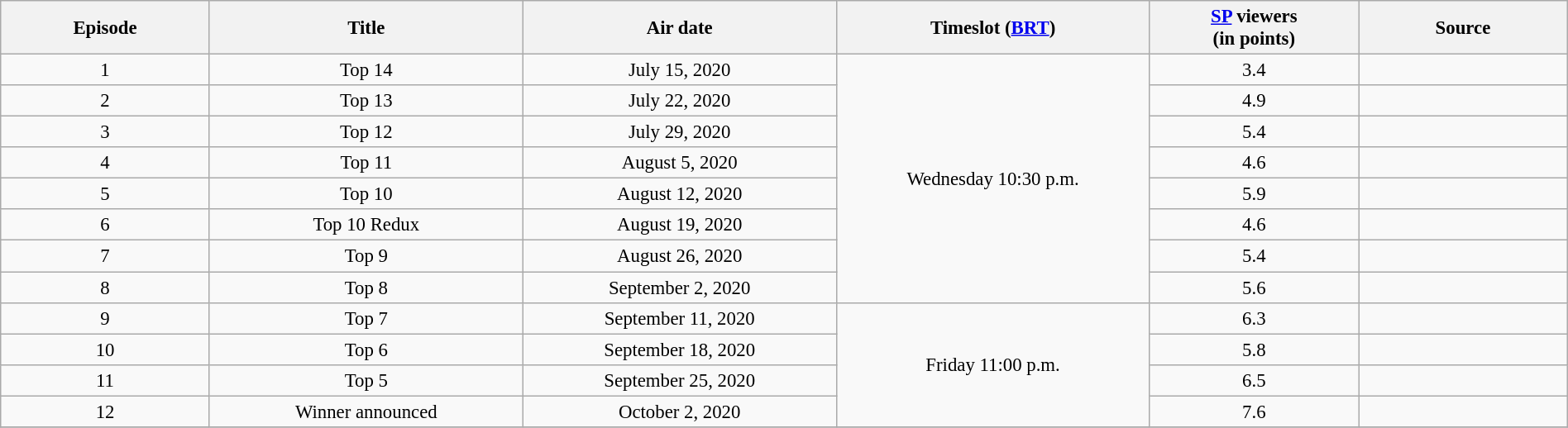<table class="wikitable sortable" style="text-align:center; font-size:95%; width: 100%">
<tr>
<th width="05.0%">Episode</th>
<th width="07.5%">Title</th>
<th width="07.5%">Air date</th>
<th width="07.5%">Timeslot (<a href='#'>BRT</a>)</th>
<th width="05.0%"><a href='#'>SP</a> viewers<br>(in points)</th>
<th width="05.0%">Source</th>
</tr>
<tr>
<td>1</td>
<td>Top 14</td>
<td>July 15, 2020</td>
<td rowspan=8>Wednesday 10:30 p.m.</td>
<td>3.4</td>
<td></td>
</tr>
<tr>
<td>2</td>
<td>Top 13</td>
<td>July 22, 2020</td>
<td>4.9</td>
<td></td>
</tr>
<tr>
<td>3</td>
<td>Top 12</td>
<td>July 29, 2020</td>
<td>5.4</td>
<td></td>
</tr>
<tr>
<td>4</td>
<td>Top 11</td>
<td>August 5, 2020</td>
<td>4.6</td>
<td></td>
</tr>
<tr>
<td>5</td>
<td>Top 10</td>
<td>August 12, 2020</td>
<td>5.9</td>
<td></td>
</tr>
<tr>
<td>6</td>
<td>Top 10 Redux</td>
<td>August 19, 2020</td>
<td>4.6</td>
<td></td>
</tr>
<tr>
<td>7</td>
<td>Top 9</td>
<td>August 26, 2020</td>
<td>5.4</td>
<td></td>
</tr>
<tr>
<td>8</td>
<td>Top 8</td>
<td>September 2, 2020</td>
<td>5.6</td>
<td></td>
</tr>
<tr>
<td>9</td>
<td>Top 7</td>
<td>September 11, 2020</td>
<td rowspan=4>Friday 11:00 p.m.</td>
<td>6.3</td>
<td></td>
</tr>
<tr>
<td>10</td>
<td>Top 6</td>
<td>September 18, 2020</td>
<td>5.8</td>
<td></td>
</tr>
<tr>
<td>11</td>
<td>Top 5</td>
<td>September 25, 2020</td>
<td>6.5</td>
<td></td>
</tr>
<tr>
<td>12</td>
<td>Winner announced</td>
<td>October 2, 2020</td>
<td>7.6</td>
<td></td>
</tr>
<tr>
</tr>
</table>
